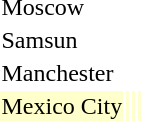<table>
<tr>
<td rowspan=2>Moscow</td>
<td rowspan=2></td>
<td rowspan=2></td>
<td></td>
</tr>
<tr>
<td></td>
</tr>
<tr>
<td rowspan=2>Samsun</td>
<td rowspan=2></td>
<td rowspan=2></td>
<td></td>
</tr>
<tr>
<td></td>
</tr>
<tr>
<td rowspan=2>Manchester</td>
<td rowspan=2></td>
<td rowspan=2></td>
<td></td>
</tr>
<tr>
<td></td>
</tr>
<tr bgcolor=ffffcc>
<td>Mexico City</td>
<td></td>
<td></td>
<td></td>
</tr>
</table>
